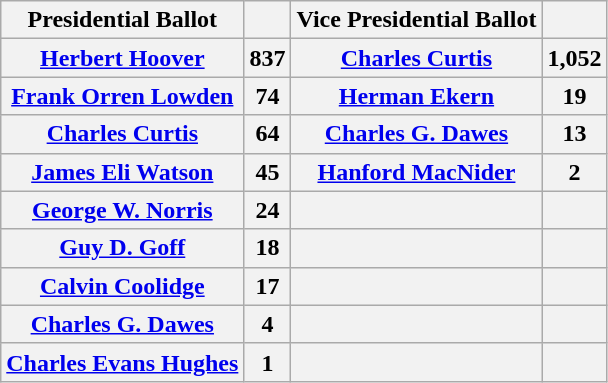<table class="wikitable" style="text-align:left">
<tr>
<th>Presidential Ballot</th>
<th></th>
<th>Vice Presidential Ballot</th>
<th></th>
</tr>
<tr>
<th><a href='#'>Herbert Hoover</a></th>
<th>837</th>
<th><a href='#'>Charles Curtis</a></th>
<th>1,052</th>
</tr>
<tr>
<th><a href='#'>Frank Orren Lowden</a></th>
<th>74</th>
<th><a href='#'>Herman Ekern</a></th>
<th>19</th>
</tr>
<tr>
<th><a href='#'>Charles Curtis</a></th>
<th>64</th>
<th><a href='#'>Charles G. Dawes</a></th>
<th>13</th>
</tr>
<tr>
<th><a href='#'>James Eli Watson</a></th>
<th>45</th>
<th><a href='#'>Hanford MacNider</a></th>
<th>2</th>
</tr>
<tr>
<th><a href='#'>George W. Norris</a></th>
<th>24</th>
<th></th>
<th></th>
</tr>
<tr>
<th><a href='#'>Guy D. Goff</a></th>
<th>18</th>
<th></th>
<th></th>
</tr>
<tr>
<th><a href='#'>Calvin Coolidge</a></th>
<th>17</th>
<th></th>
<th></th>
</tr>
<tr>
<th><a href='#'>Charles G. Dawes</a></th>
<th>4</th>
<th></th>
<th></th>
</tr>
<tr>
<th><a href='#'>Charles Evans Hughes</a></th>
<th>1</th>
<th></th>
<th></th>
</tr>
</table>
